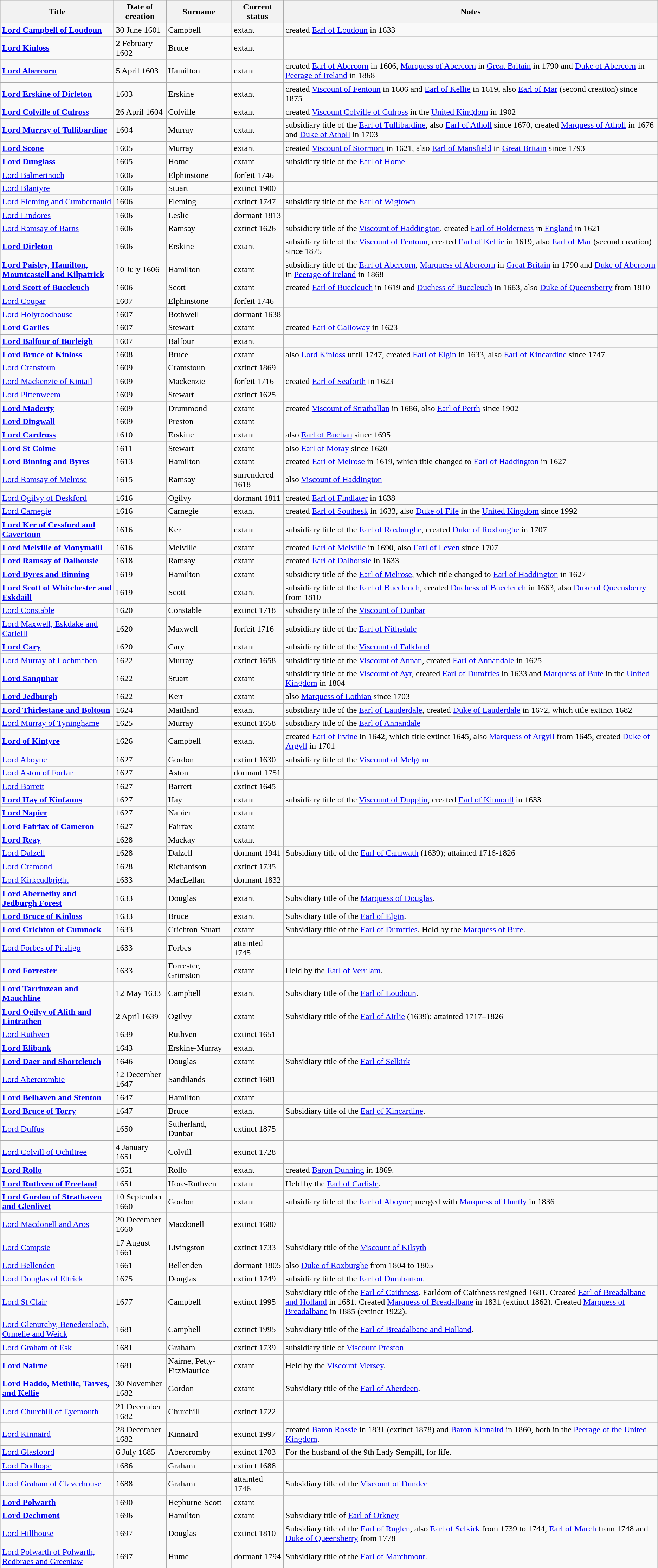<table class="wikitable sortable">
<tr>
<th>Title</th>
<th>Date of creation</th>
<th>Surname</th>
<th>Current status</th>
<th>Notes</th>
</tr>
<tr>
<td><strong><a href='#'>Lord Campbell of Loudoun</a></strong></td>
<td>30 June 1601</td>
<td>Campbell</td>
<td>extant</td>
<td>created <a href='#'>Earl of Loudoun</a> in 1633</td>
</tr>
<tr>
<td><strong><a href='#'>Lord Kinloss</a></strong></td>
<td>2 February 1602</td>
<td>Bruce</td>
<td>extant</td>
<td> </td>
</tr>
<tr>
<td><strong><a href='#'>Lord Abercorn</a></strong></td>
<td>5 April 1603</td>
<td>Hamilton</td>
<td>extant</td>
<td>created <a href='#'>Earl of Abercorn</a> in 1606, <a href='#'>Marquess of Abercorn</a> in <a href='#'>Great Britain</a> in 1790 and <a href='#'>Duke of Abercorn</a> in <a href='#'>Peerage of Ireland</a> in 1868</td>
</tr>
<tr>
<td><strong><a href='#'>Lord Erskine of Dirleton</a></strong></td>
<td>1603</td>
<td>Erskine</td>
<td>extant</td>
<td>created <a href='#'>Viscount of Fentoun</a> in 1606 and <a href='#'>Earl of Kellie</a> in 1619, also <a href='#'>Earl of Mar</a> (second creation) since 1875</td>
</tr>
<tr>
<td><strong><a href='#'>Lord Colville of Culross</a></strong></td>
<td>26 April 1604</td>
<td>Colville</td>
<td>extant</td>
<td>created <a href='#'>Viscount Colville of Culross</a> in the <a href='#'>United Kingdom</a> in 1902</td>
</tr>
<tr>
<td><strong><a href='#'>Lord Murray of Tullibardine</a></strong></td>
<td>1604</td>
<td>Murray</td>
<td>extant</td>
<td>subsidiary title of the <a href='#'>Earl of Tullibardine</a>, also <a href='#'>Earl of Atholl</a> since 1670, created <a href='#'>Marquess of Atholl</a> in 1676 and <a href='#'>Duke of Atholl</a> in 1703</td>
</tr>
<tr>
<td><strong><a href='#'>Lord Scone</a></strong></td>
<td>1605</td>
<td>Murray</td>
<td>extant</td>
<td>created <a href='#'>Viscount of Stormont</a> in 1621, also <a href='#'>Earl of Mansfield</a> in <a href='#'>Great Britain</a> since 1793</td>
</tr>
<tr>
<td><strong><a href='#'>Lord Dunglass</a></strong></td>
<td>1605</td>
<td>Home</td>
<td>extant</td>
<td>subsidiary title of the <a href='#'>Earl of Home</a></td>
</tr>
<tr>
<td><a href='#'>Lord Balmerinoch</a></td>
<td>1606</td>
<td>Elphinstone</td>
<td>forfeit 1746</td>
<td> </td>
</tr>
<tr>
<td><a href='#'>Lord Blantyre</a></td>
<td>1606</td>
<td>Stuart</td>
<td>extinct 1900</td>
<td> </td>
</tr>
<tr>
<td><a href='#'>Lord Fleming and Cumbernauld</a></td>
<td>1606</td>
<td>Fleming</td>
<td>extinct 1747</td>
<td>subsidiary title of the <a href='#'>Earl of Wigtown</a></td>
</tr>
<tr>
<td><a href='#'>Lord Lindores</a></td>
<td>1606</td>
<td>Leslie</td>
<td>dormant 1813</td>
<td> </td>
</tr>
<tr>
<td><a href='#'>Lord Ramsay of Barns</a></td>
<td>1606</td>
<td>Ramsay</td>
<td>extinct 1626</td>
<td>subsidiary title of the <a href='#'>Viscount of Haddington</a>, created <a href='#'>Earl of Holderness</a> in <a href='#'>England</a> in 1621</td>
</tr>
<tr>
<td><strong><a href='#'>Lord Dirleton</a></strong></td>
<td>1606</td>
<td>Erskine</td>
<td>extant</td>
<td>subsidiary title of the <a href='#'>Viscount of Fentoun</a>, created <a href='#'>Earl of Kellie</a> in 1619, also <a href='#'>Earl of Mar</a> (second creation) since 1875</td>
</tr>
<tr>
<td><strong><a href='#'>Lord Paisley, Hamilton, Mountcastell and Kilpatrick</a></strong></td>
<td>10 July 1606</td>
<td>Hamilton</td>
<td>extant</td>
<td>subsidiary title of the <a href='#'>Earl of Abercorn</a>, <a href='#'>Marquess of Abercorn</a> in <a href='#'>Great Britain</a> in 1790 and <a href='#'>Duke of Abercorn</a> in <a href='#'>Peerage of Ireland</a> in 1868</td>
</tr>
<tr>
<td><strong><a href='#'>Lord Scott of Buccleuch</a></strong></td>
<td>1606</td>
<td>Scott</td>
<td>extant</td>
<td>created <a href='#'>Earl of Buccleuch</a> in 1619 and <a href='#'>Duchess of Buccleuch</a> in 1663, also <a href='#'>Duke of Queensberry</a> from 1810</td>
</tr>
<tr>
<td><a href='#'>Lord Coupar</a></td>
<td>1607</td>
<td>Elphinstone</td>
<td>forfeit 1746</td>
<td> </td>
</tr>
<tr>
<td><a href='#'>Lord Holyroodhouse</a></td>
<td>1607</td>
<td>Bothwell</td>
<td>dormant 1638</td>
<td> </td>
</tr>
<tr>
<td><strong><a href='#'>Lord Garlies</a></strong></td>
<td>1607</td>
<td>Stewart</td>
<td>extant</td>
<td>created <a href='#'>Earl of Galloway</a> in 1623</td>
</tr>
<tr>
<td><strong><a href='#'>Lord Balfour of Burleigh</a></strong></td>
<td>1607</td>
<td>Balfour</td>
<td>extant</td>
<td> </td>
</tr>
<tr>
<td><strong><a href='#'>Lord Bruce of Kinloss</a></strong></td>
<td>1608</td>
<td>Bruce</td>
<td>extant</td>
<td>also <a href='#'>Lord Kinloss</a> until 1747, created <a href='#'>Earl of Elgin</a> in 1633, also <a href='#'>Earl of Kincardine</a> since 1747</td>
</tr>
<tr>
<td><a href='#'>Lord Cranstoun</a></td>
<td>1609</td>
<td>Cramstoun</td>
<td>extinct 1869</td>
<td> </td>
</tr>
<tr>
<td><a href='#'>Lord Mackenzie of Kintail</a></td>
<td>1609</td>
<td>Mackenzie</td>
<td>forfeit 1716</td>
<td>created <a href='#'>Earl of Seaforth</a> in 1623</td>
</tr>
<tr>
<td><a href='#'>Lord Pittenweem</a></td>
<td>1609</td>
<td>Stewart</td>
<td>extinct 1625</td>
<td> </td>
</tr>
<tr>
<td><strong><a href='#'>Lord Maderty</a></strong></td>
<td>1609</td>
<td>Drummond</td>
<td>extant</td>
<td>created <a href='#'>Viscount of Strathallan</a> in 1686, also <a href='#'>Earl of Perth</a> since 1902</td>
</tr>
<tr>
<td><strong><a href='#'>Lord Dingwall</a></strong></td>
<td>1609</td>
<td>Preston</td>
<td>extant</td>
<td> </td>
</tr>
<tr>
<td><strong><a href='#'>Lord Cardross</a></strong></td>
<td>1610</td>
<td>Erskine</td>
<td>extant</td>
<td>also <a href='#'>Earl of Buchan</a> since 1695</td>
</tr>
<tr>
<td><strong><a href='#'>Lord St Colme</a></strong></td>
<td>1611</td>
<td>Stewart</td>
<td>extant</td>
<td>also <a href='#'>Earl of Moray</a> since 1620</td>
</tr>
<tr>
<td><strong><a href='#'>Lord Binning and Byres</a></strong></td>
<td>1613</td>
<td>Hamilton</td>
<td>extant</td>
<td>created <a href='#'>Earl of Melrose</a> in 1619, which title changed to <a href='#'>Earl of Haddington</a> in 1627</td>
</tr>
<tr>
<td><a href='#'>Lord Ramsay of Melrose</a></td>
<td>1615</td>
<td>Ramsay</td>
<td>surrendered 1618</td>
<td>also <a href='#'>Viscount of Haddington</a></td>
</tr>
<tr>
<td><a href='#'>Lord Ogilvy of Deskford</a></td>
<td>1616</td>
<td>Ogilvy</td>
<td>dormant 1811</td>
<td>created <a href='#'>Earl of Findlater</a> in 1638</td>
</tr>
<tr>
<td><a href='#'>Lord Carnegie</a></td>
<td>1616</td>
<td>Carnegie</td>
<td>extant</td>
<td>created <a href='#'>Earl of Southesk</a> in 1633, also <a href='#'>Duke of Fife</a> in the <a href='#'>United Kingdom</a> since 1992</td>
</tr>
<tr>
<td><strong><a href='#'>Lord Ker of Cessford and Cavertoun</a></strong></td>
<td>1616</td>
<td>Ker</td>
<td>extant</td>
<td>subsidiary title of the <a href='#'>Earl of Roxburghe</a>, created <a href='#'>Duke of Roxburghe</a> in 1707</td>
</tr>
<tr>
<td><strong><a href='#'>Lord Melville of Monymaill</a></strong></td>
<td>1616</td>
<td>Melville</td>
<td>extant</td>
<td>created <a href='#'>Earl of Melville</a> in 1690, also <a href='#'>Earl of Leven</a> since 1707</td>
</tr>
<tr>
<td><strong><a href='#'>Lord Ramsay of Dalhousie</a></strong></td>
<td>1618</td>
<td>Ramsay</td>
<td>extant</td>
<td>created <a href='#'>Earl of Dalhousie</a> in 1633</td>
</tr>
<tr>
<td><strong><a href='#'>Lord Byres and Binning</a></strong></td>
<td>1619</td>
<td>Hamilton</td>
<td>extant</td>
<td>subsidiary title of the <a href='#'>Earl of Melrose</a>, which title changed to <a href='#'>Earl of Haddington</a> in 1627</td>
</tr>
<tr>
<td><strong><a href='#'>Lord Scott of Whitchester and Eskdaill</a></strong></td>
<td>1619</td>
<td>Scott</td>
<td>extant</td>
<td>subsidiary title of the <a href='#'>Earl of Buccleuch</a>, created <a href='#'>Duchess of Buccleuch</a> in 1663, also <a href='#'>Duke of Queensberry</a> from 1810</td>
</tr>
<tr>
<td><a href='#'>Lord Constable</a></td>
<td>1620</td>
<td>Constable</td>
<td>extinct 1718</td>
<td>subsidiary title of the <a href='#'>Viscount of Dunbar</a></td>
</tr>
<tr>
<td><a href='#'>Lord Maxwell, Eskdake and Carleill</a></td>
<td>1620</td>
<td>Maxwell</td>
<td>forfeit 1716</td>
<td>subsidiary title of the <a href='#'>Earl of Nithsdale</a></td>
</tr>
<tr>
<td><strong><a href='#'>Lord Cary</a></strong></td>
<td>1620</td>
<td>Cary</td>
<td>extant</td>
<td>subsidiary title of the <a href='#'>Viscount of Falkland</a></td>
</tr>
<tr>
<td><a href='#'>Lord Murray of Lochmaben</a></td>
<td>1622</td>
<td>Murray</td>
<td>extinct 1658</td>
<td>subsidiary title of the <a href='#'>Viscount of Annan</a>, created <a href='#'>Earl of Annandale</a> in 1625</td>
</tr>
<tr>
<td><strong><a href='#'>Lord Sanquhar</a></strong></td>
<td>1622</td>
<td>Stuart</td>
<td>extant</td>
<td>subsidiary title of the <a href='#'>Viscount of Ayr</a>, created <a href='#'>Earl of Dumfries</a> in 1633 and <a href='#'>Marquess of Bute</a> in the <a href='#'>United Kingdom</a> in 1804</td>
</tr>
<tr>
<td><strong><a href='#'>Lord Jedburgh</a></strong></td>
<td>1622</td>
<td>Kerr</td>
<td>extant</td>
<td>also <a href='#'>Marquess of Lothian</a> since 1703</td>
</tr>
<tr>
<td><strong><a href='#'>Lord Thirlestane and Boltoun</a></strong></td>
<td>1624</td>
<td>Maitland</td>
<td>extant</td>
<td>subsidiary title of the <a href='#'>Earl of Lauderdale</a>, created <a href='#'>Duke of Lauderdale</a> in 1672, which title extinct 1682</td>
</tr>
<tr>
<td><a href='#'>Lord Murray of Tyninghame</a></td>
<td>1625</td>
<td>Murray</td>
<td>extinct 1658</td>
<td>subsidiary title of the <a href='#'>Earl of Annandale</a></td>
</tr>
<tr>
<td><strong><a href='#'>Lord of Kintyre</a></strong></td>
<td>1626</td>
<td>Campbell</td>
<td>extant</td>
<td>created <a href='#'>Earl of Irvine</a> in 1642, which title extinct 1645, also <a href='#'>Marquess of Argyll</a> from 1645, created <a href='#'>Duke of Argyll</a> in 1701</td>
</tr>
<tr>
<td><a href='#'>Lord Aboyne</a></td>
<td>1627</td>
<td>Gordon</td>
<td>extinct 1630</td>
<td>subsidiary title of the <a href='#'>Viscount of Melgum</a></td>
</tr>
<tr>
<td><a href='#'>Lord Aston of Forfar</a></td>
<td>1627</td>
<td>Aston</td>
<td>dormant 1751</td>
<td> </td>
</tr>
<tr>
<td><a href='#'>Lord Barrett</a></td>
<td>1627</td>
<td>Barrett</td>
<td>extinct 1645</td>
<td> </td>
</tr>
<tr>
<td><strong><a href='#'>Lord Hay of Kinfauns</a></strong></td>
<td>1627</td>
<td>Hay</td>
<td>extant</td>
<td>subsidiary title of the <a href='#'>Viscount of Dupplin</a>, created <a href='#'>Earl of Kinnoull</a> in 1633</td>
</tr>
<tr>
<td><strong><a href='#'>Lord Napier</a></strong></td>
<td>1627</td>
<td>Napier</td>
<td>extant</td>
<td> </td>
</tr>
<tr>
<td><strong><a href='#'>Lord Fairfax of Cameron</a></strong></td>
<td>1627</td>
<td>Fairfax</td>
<td>extant</td>
<td> </td>
</tr>
<tr>
<td><strong><a href='#'>Lord Reay</a></strong></td>
<td>1628</td>
<td>Mackay</td>
<td>extant</td>
<td> </td>
</tr>
<tr>
<td><a href='#'>Lord Dalzell</a></td>
<td>1628</td>
<td>Dalzell</td>
<td>dormant 1941</td>
<td>Subsidiary title of the <a href='#'>Earl of Carnwath</a> (1639); attainted 1716-1826</td>
</tr>
<tr>
<td><a href='#'>Lord Cramond</a></td>
<td>1628</td>
<td>Richardson</td>
<td>extinct 1735</td>
<td></td>
</tr>
<tr>
<td><a href='#'>Lord Kirkcudbright</a></td>
<td>1633</td>
<td>MacLellan</td>
<td>dormant 1832</td>
<td></td>
</tr>
<tr>
<td><strong><a href='#'>Lord Abernethy and Jedburgh Forest</a></strong></td>
<td>1633</td>
<td>Douglas</td>
<td>extant</td>
<td>Subsidiary title of the <a href='#'>Marquess of Douglas</a>.</td>
</tr>
<tr>
<td><strong><a href='#'>Lord Bruce of Kinloss</a></strong></td>
<td>1633</td>
<td>Bruce</td>
<td>extant</td>
<td>Subsidiary title of the <a href='#'>Earl of Elgin</a>.</td>
</tr>
<tr>
<td><strong><a href='#'>Lord Crichton of Cumnock</a></strong></td>
<td>1633</td>
<td>Crichton-Stuart</td>
<td>extant</td>
<td>Subsidiary title of the <a href='#'>Earl of Dumfries</a>.  Held by the <a href='#'>Marquess of Bute</a>.</td>
</tr>
<tr>
<td><a href='#'>Lord Forbes of Pitsligo</a></td>
<td>1633</td>
<td>Forbes</td>
<td>attainted 1745</td>
<td> </td>
</tr>
<tr>
<td><strong><a href='#'>Lord Forrester</a></strong></td>
<td>1633</td>
<td>Forrester, Grimston</td>
<td>extant</td>
<td>Held by the <a href='#'>Earl of Verulam</a>.</td>
</tr>
<tr>
<td><strong><a href='#'>Lord Tarrinzean and Mauchline</a></strong></td>
<td>12 May 1633</td>
<td>Campbell</td>
<td>extant</td>
<td>Subsidiary title of the <a href='#'>Earl of Loudoun</a>.</td>
</tr>
<tr>
<td><strong><a href='#'>Lord Ogilvy of Alith and Lintrathen</a></strong></td>
<td>2 April 1639</td>
<td>Ogilvy</td>
<td>extant</td>
<td>Subsidiary title of the <a href='#'>Earl of Airlie</a> (1639); attainted 1717–1826</td>
</tr>
<tr>
<td><a href='#'>Lord Ruthven</a></td>
<td>1639</td>
<td>Ruthven</td>
<td>extinct 1651</td>
<td> </td>
</tr>
<tr>
<td><strong><a href='#'>Lord Elibank</a></strong></td>
<td>1643</td>
<td>Erskine-Murray</td>
<td>extant</td>
<td> </td>
</tr>
<tr>
<td><strong><a href='#'>Lord Daer and Shortcleuch</a></strong></td>
<td>1646</td>
<td>Douglas</td>
<td>extant</td>
<td>Subsidiary title of the <a href='#'>Earl of Selkirk</a></td>
</tr>
<tr>
<td><a href='#'>Lord Abercrombie</a></td>
<td>12 December 1647</td>
<td>Sandilands</td>
<td>extinct 1681</td>
<td> </td>
</tr>
<tr>
<td><strong><a href='#'>Lord Belhaven and Stenton</a></strong></td>
<td>1647</td>
<td>Hamilton</td>
<td>extant</td>
<td> </td>
</tr>
<tr>
<td><strong><a href='#'>Lord Bruce of Torry</a></strong></td>
<td>1647</td>
<td>Bruce</td>
<td>extant</td>
<td>Subsidiary title of the <a href='#'>Earl of Kincardine</a>.</td>
</tr>
<tr>
<td><a href='#'>Lord Duffus</a></td>
<td>1650</td>
<td>Sutherland, Dunbar</td>
<td>extinct 1875</td>
<td> </td>
</tr>
<tr>
<td><a href='#'>Lord Colvill of Ochiltree</a></td>
<td>4 January 1651</td>
<td>Colvill</td>
<td>extinct 1728</td>
<td></td>
</tr>
<tr>
<td><strong><a href='#'>Lord Rollo</a></strong></td>
<td>1651</td>
<td>Rollo</td>
<td>extant</td>
<td>created <a href='#'>Baron Dunning</a> in 1869.</td>
</tr>
<tr>
<td><strong><a href='#'>Lord Ruthven of Freeland</a></strong></td>
<td>1651</td>
<td>Hore-Ruthven</td>
<td>extant</td>
<td>Held by the <a href='#'>Earl of Carlisle</a>.</td>
</tr>
<tr>
<td><strong><a href='#'>Lord Gordon of Strathaven and Glenlivet</a></strong></td>
<td>10 September 1660</td>
<td>Gordon</td>
<td>extant</td>
<td>subsidiary title of the <a href='#'>Earl of Aboyne</a>; merged with <a href='#'>Marquess of Huntly</a> in 1836</td>
</tr>
<tr>
<td><a href='#'>Lord Macdonell and Aros</a></td>
<td>20 December 1660</td>
<td>Macdonell</td>
<td>extinct 1680</td>
<td></td>
</tr>
<tr>
<td><a href='#'>Lord Campsie</a></td>
<td>17 August 1661</td>
<td>Livingston</td>
<td>extinct 1733</td>
<td>Subsidiary title of the <a href='#'>Viscount of Kilsyth</a></td>
</tr>
<tr>
<td><a href='#'>Lord Bellenden</a></td>
<td>1661</td>
<td>Bellenden</td>
<td>dormant 1805</td>
<td>also <a href='#'>Duke of Roxburghe</a> from 1804 to 1805</td>
</tr>
<tr>
<td><a href='#'>Lord Douglas of Ettrick</a></td>
<td>1675</td>
<td>Douglas</td>
<td>extinct 1749</td>
<td>subsidiary title of the <a href='#'>Earl of Dumbarton</a>.</td>
</tr>
<tr>
<td><a href='#'>Lord St Clair</a></td>
<td>1677</td>
<td>Campbell</td>
<td>extinct 1995</td>
<td>Subsidiary title of the <a href='#'>Earl of Caithness</a>.  Earldom of Caithness resigned 1681.  Created <a href='#'>Earl of Breadalbane and Holland</a> in 1681.  Created <a href='#'>Marquess of Breadalbane</a> in 1831 (extinct 1862).  Created <a href='#'>Marquess of Breadalbane</a> in 1885 (extinct 1922).</td>
</tr>
<tr>
<td><a href='#'>Lord Glenurchy, Benederaloch, Ormelie and Weick</a></td>
<td>1681</td>
<td>Campbell</td>
<td>extinct 1995</td>
<td>Subsidiary title of the <a href='#'>Earl of Breadalbane and Holland</a>.</td>
</tr>
<tr>
<td><a href='#'>Lord Graham of Esk</a></td>
<td>1681</td>
<td>Graham</td>
<td>extinct 1739</td>
<td>subsidiary title of <a href='#'>Viscount Preston</a></td>
</tr>
<tr>
<td><strong><a href='#'>Lord Nairne</a></strong></td>
<td>1681</td>
<td>Nairne, Petty-FitzMaurice</td>
<td>extant</td>
<td>Held by the <a href='#'>Viscount Mersey</a>.</td>
</tr>
<tr>
<td><strong><a href='#'>Lord Haddo, Methlic, Tarves, and Kellie</a></strong></td>
<td>30 November 1682</td>
<td>Gordon</td>
<td>extant</td>
<td>Subsidiary title of the <a href='#'>Earl of Aberdeen</a>.</td>
</tr>
<tr>
<td><a href='#'>Lord Churchill of Eyemouth</a></td>
<td>21 December 1682</td>
<td>Churchill</td>
<td>extinct 1722</td>
<td></td>
</tr>
<tr>
<td><a href='#'>Lord Kinnaird</a></td>
<td>28 December 1682</td>
<td>Kinnaird</td>
<td>extinct 1997</td>
<td>created <a href='#'>Baron Rossie</a> in 1831 (extinct 1878) and <a href='#'>Baron Kinnaird</a> in 1860, both in the <a href='#'>Peerage of the United Kingdom</a>.</td>
</tr>
<tr>
<td><a href='#'>Lord Glasfoord</a></td>
<td>6 July 1685</td>
<td>Abercromby</td>
<td>extinct 1703</td>
<td>For the husband of the 9th Lady Sempill, for life.</td>
</tr>
<tr>
<td><a href='#'>Lord Dudhope</a></td>
<td>1686</td>
<td>Graham</td>
<td>extinct 1688</td>
<td> </td>
</tr>
<tr>
<td><a href='#'>Lord Graham of Claverhouse</a></td>
<td>1688</td>
<td>Graham</td>
<td>attainted 1746</td>
<td>Subsidiary title of the <a href='#'>Viscount of Dundee</a></td>
</tr>
<tr>
<td><strong><a href='#'>Lord Polwarth</a></strong></td>
<td>1690</td>
<td>Hepburne-Scott</td>
<td>extant</td>
<td> </td>
</tr>
<tr>
<td><strong><a href='#'>Lord Dechmont</a></strong></td>
<td>1696</td>
<td>Hamilton</td>
<td>extant</td>
<td>Subsidiary title of <a href='#'>Earl of Orkney</a></td>
</tr>
<tr>
<td><a href='#'>Lord Hillhouse</a></td>
<td>1697</td>
<td>Douglas</td>
<td>extinct 1810</td>
<td>Subsidiary title of the <a href='#'>Earl of Ruglen</a>, also <a href='#'>Earl of Selkirk</a> from 1739 to 1744, <a href='#'>Earl of March</a> from 1748 and <a href='#'>Duke of Queensberry</a> from 1778</td>
</tr>
<tr>
<td><a href='#'>Lord Polwarth of Polwarth, Redbraes and Greenlaw</a></td>
<td>1697</td>
<td>Hume</td>
<td>dormant 1794</td>
<td>Subsidiary title of the <a href='#'>Earl of Marchmont</a>.</td>
</tr>
</table>
